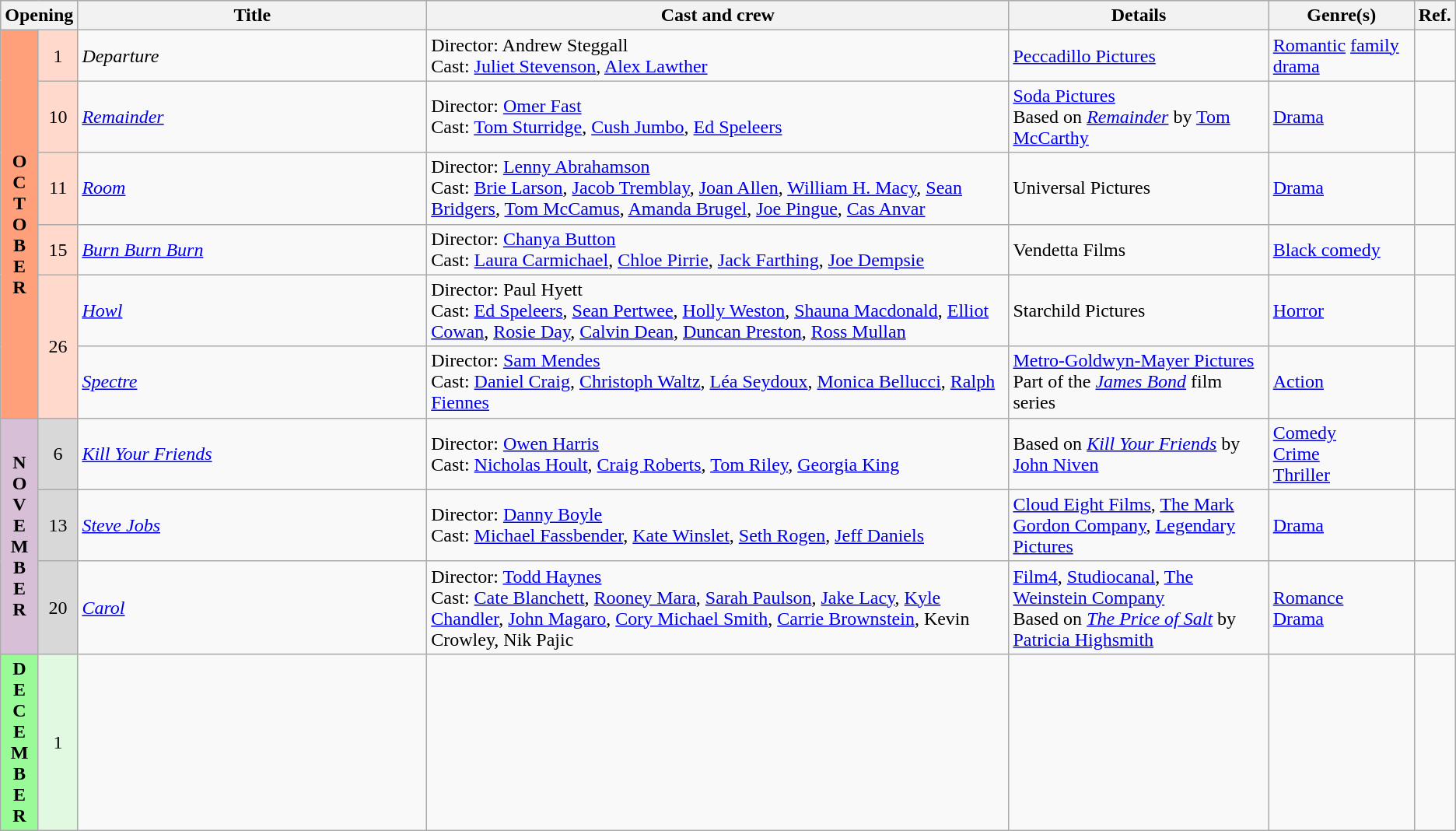<table class="wikitable">
<tr style="background:#b0e0e6; text-align:center;">
<th colspan="2">Opening</th>
<th style="width:24%;">Title</th>
<th style="width:40%;">Cast and crew</th>
<th>Details</th>
<th style="width:10%;">Genre(s)</th>
<th style="width:2%;">Ref.</th>
</tr>
<tr>
<th rowspan="6" style="text-align:center; background:#ffa07a; textcolor:#000;">O<br>C<br>T<br>O<br>B<br>E<br>R</th>
<td style="text-align:center; background:#ffdacc;">1</td>
<td><em>Departure</em></td>
<td>Director: Andrew Steggall <br> Cast: <a href='#'>Juliet Stevenson</a>, <a href='#'>Alex Lawther</a></td>
<td><a href='#'>Peccadillo Pictures</a></td>
<td><a href='#'>Romantic</a> <a href='#'>family</a> <a href='#'>drama</a></td>
<td style="text-align:center"></td>
</tr>
<tr>
<td style="text-align:center; background:#ffdacc;">10</td>
<td><em><a href='#'>Remainder</a></em></td>
<td>Director: <a href='#'>Omer Fast</a> <br> Cast: <a href='#'>Tom Sturridge</a>, <a href='#'>Cush Jumbo</a>, <a href='#'>Ed Speleers</a></td>
<td><a href='#'>Soda Pictures</a> <br> Based on <em><a href='#'>Remainder</a></em> by <a href='#'>Tom McCarthy</a></td>
<td><a href='#'>Drama</a></td>
<td style="text-align:center"></td>
</tr>
<tr>
<td style="text-align:center; background:#ffdacc;">11</td>
<td><em><a href='#'>Room</a></em></td>
<td>Director: <a href='#'>Lenny Abrahamson</a> <br> Cast: <a href='#'>Brie Larson</a>, <a href='#'>Jacob Tremblay</a>, <a href='#'>Joan Allen</a>, <a href='#'>William H. Macy</a>, <a href='#'>Sean Bridgers</a>, <a href='#'>Tom McCamus</a>, <a href='#'>Amanda Brugel</a>, <a href='#'>Joe Pingue</a>, <a href='#'>Cas Anvar</a></td>
<td>Universal Pictures</td>
<td><a href='#'>Drama</a></td>
<td style="text-align:center"></td>
</tr>
<tr>
<td style="text-align:center; background:#ffdacc;">15</td>
<td><em><a href='#'>Burn Burn Burn</a></em></td>
<td>Director: <a href='#'>Chanya Button</a> <br> Cast: <a href='#'>Laura Carmichael</a>, <a href='#'>Chloe Pirrie</a>, <a href='#'>Jack Farthing</a>, <a href='#'>Joe Dempsie</a></td>
<td>Vendetta Films</td>
<td><a href='#'>Black comedy</a></td>
<td style="text-align:center"></td>
</tr>
<tr>
<td rowspan="2" style="text-align:center; background:#ffdacc;">26</td>
<td><em><a href='#'>Howl</a></em></td>
<td>Director: Paul Hyett <br> Cast: <a href='#'>Ed Speleers</a>, <a href='#'>Sean Pertwee</a>, <a href='#'>Holly Weston</a>, <a href='#'>Shauna Macdonald</a>, <a href='#'>Elliot Cowan</a>, <a href='#'>Rosie Day</a>, <a href='#'>Calvin Dean</a>, <a href='#'>Duncan Preston</a>, <a href='#'>Ross Mullan</a></td>
<td>Starchild Pictures</td>
<td><a href='#'>Horror</a></td>
<td style="text-align:center"></td>
</tr>
<tr>
<td><em><a href='#'>Spectre</a></em></td>
<td>Director: <a href='#'>Sam Mendes</a> <br> Cast: <a href='#'>Daniel Craig</a>, <a href='#'>Christoph Waltz</a>, <a href='#'>Léa Seydoux</a>, <a href='#'>Monica Bellucci</a>, <a href='#'>Ralph Fiennes</a></td>
<td><a href='#'>Metro-Goldwyn-Mayer Pictures</a> <br> Part of the <em><a href='#'>James Bond</a></em> film series</td>
<td><a href='#'>Action</a></td>
<td style="text-align:center"></td>
</tr>
<tr>
<th rowspan="3" style="text-align:center; background:thistle; textcolor:#000;">N<br>O<br>V<br>E<br>M<br>B<br>E<br>R</th>
<td style="text-align:center; background:#d8d8d8;">6</td>
<td><em><a href='#'>Kill Your Friends</a></em></td>
<td>Director: <a href='#'>Owen Harris</a> <br> Cast: <a href='#'>Nicholas Hoult</a>, <a href='#'>Craig Roberts</a>, <a href='#'>Tom Riley</a>, <a href='#'>Georgia King</a></td>
<td>Based on <em><a href='#'>Kill Your Friends</a></em> by <a href='#'>John Niven</a></td>
<td><a href='#'>Comedy</a> <br> <a href='#'>Crime</a> <br> <a href='#'>Thriller</a></td>
<td style="text-align:center"></td>
</tr>
<tr>
<td style="text-align:center; background:#d8d8d8;">13</td>
<td><em><a href='#'>Steve Jobs</a></em></td>
<td>Director: <a href='#'>Danny Boyle</a><br>Cast: <a href='#'>Michael Fassbender</a>, <a href='#'>Kate Winslet</a>, <a href='#'>Seth Rogen</a>, <a href='#'>Jeff Daniels</a></td>
<td><a href='#'>Cloud Eight Films</a>, <a href='#'>The Mark Gordon Company</a>, <a href='#'>Legendary Pictures</a></td>
<td><a href='#'>Drama</a></td>
<td style="text-align:center"></td>
</tr>
<tr>
<td style="text-align:center; background:#d8d8d8;">20</td>
<td><em><a href='#'>Carol</a></em></td>
<td>Director: <a href='#'>Todd Haynes</a><br>Cast: <a href='#'>Cate Blanchett</a>, <a href='#'>Rooney Mara</a>, <a href='#'>Sarah Paulson</a>, <a href='#'>Jake Lacy</a>, <a href='#'>Kyle Chandler</a>, <a href='#'>John Magaro</a>, <a href='#'>Cory Michael Smith</a>, <a href='#'>Carrie Brownstein</a>, Kevin Crowley, Nik Pajic</td>
<td><a href='#'>Film4</a>, <a href='#'>Studiocanal</a>, <a href='#'>The Weinstein Company</a><br>Based on <em><a href='#'>The Price of Salt</a></em> by <a href='#'>Patricia Highsmith</a></td>
<td><a href='#'>Romance</a> <br> <a href='#'>Drama</a></td>
<td style="text-align:center"></td>
</tr>
<tr>
<th style="text-align:center; background:#98fb98; textcolor:#000;">D<br>E<br>C<br>E<br>M<br>B<br>E<br>R</th>
<td style="text-align:center; background:#e0f9e0;">1</td>
<td></td>
<td></td>
<td></td>
<td></td>
<td style="text-align:center"></td>
</tr>
</table>
